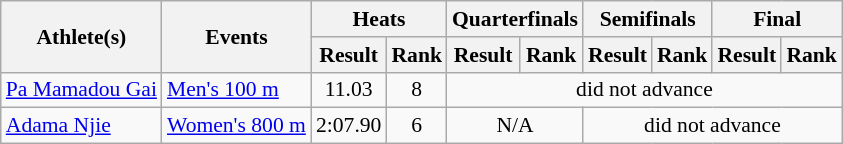<table class=wikitable style="font-size:90%">
<tr>
<th rowspan="2">Athlete(s)</th>
<th rowspan="2">Events</th>
<th colspan="2">Heats</th>
<th colspan="2">Quarterfinals</th>
<th colspan="2">Semifinals</th>
<th colspan="2">Final</th>
</tr>
<tr>
<th>Result</th>
<th>Rank</th>
<th>Result</th>
<th>Rank</th>
<th>Result</th>
<th>Rank</th>
<th>Result</th>
<th>Rank</th>
</tr>
<tr>
<td><a href='#'>Pa Mamadou Gai</a></td>
<td><a href='#'>Men's 100 m</a></td>
<td align=center>11.03</td>
<td align=center>8</td>
<td align=center colspan=6>did not advance</td>
</tr>
<tr>
<td><a href='#'>Adama Njie</a></td>
<td><a href='#'>Women's 800 m</a></td>
<td align=center>2:07.90</td>
<td align=center>6</td>
<td align=center colspan=2>N/A</td>
<td align=center colspan=4>did not advance</td>
</tr>
</table>
